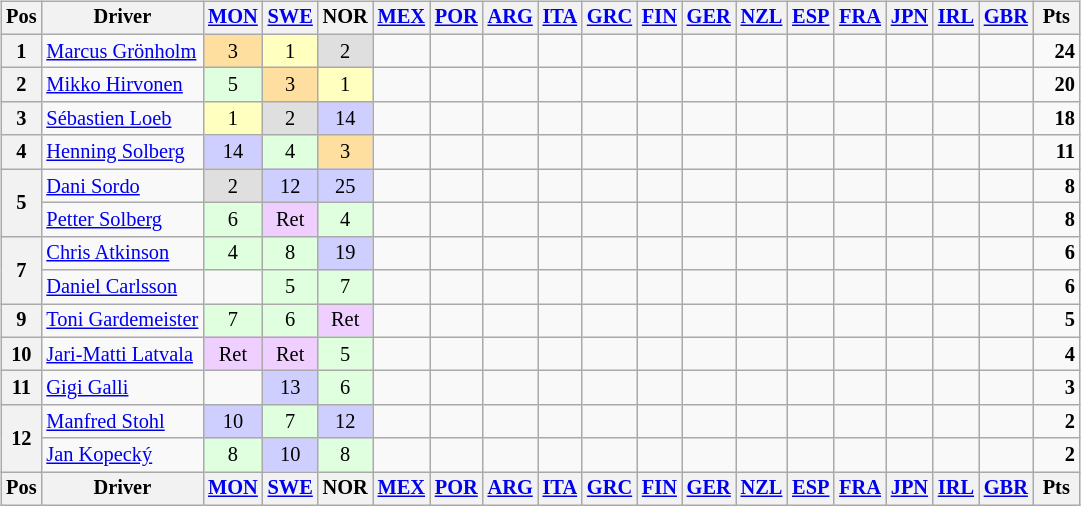<table>
<tr>
<td><br><table class="wikitable" style="font-size: 85%; text-align: center;">
<tr valign="top">
<th valign="middle">Pos</th>
<th valign="middle">Driver</th>
<th><a href='#'>MON</a><br></th>
<th><a href='#'>SWE</a><br></th>
<th>NOR<br></th>
<th><a href='#'>MEX</a><br></th>
<th><a href='#'>POR</a><br></th>
<th><a href='#'>ARG</a><br></th>
<th><a href='#'>ITA</a><br></th>
<th><a href='#'>GRC</a><br></th>
<th><a href='#'>FIN</a><br></th>
<th><a href='#'>GER</a><br></th>
<th><a href='#'>NZL</a><br></th>
<th><a href='#'>ESP</a><br></th>
<th><a href='#'>FRA</a><br></th>
<th><a href='#'>JPN</a><br></th>
<th><a href='#'>IRL</a><br></th>
<th><a href='#'>GBR</a><br></th>
<th valign="middle"> Pts </th>
</tr>
<tr>
<th>1</th>
<td align=left> <a href='#'>Marcus Grönholm</a></td>
<td style="background:#ffdf9f;">3</td>
<td style="background:#ffffbf;">1</td>
<td style="background:#dfdfdf;">2</td>
<td></td>
<td></td>
<td></td>
<td></td>
<td></td>
<td></td>
<td></td>
<td></td>
<td></td>
<td></td>
<td></td>
<td></td>
<td></td>
<td align="right"><strong>24</strong></td>
</tr>
<tr>
<th>2</th>
<td align=left> <a href='#'>Mikko Hirvonen</a></td>
<td style="background:#dfffdf;">5</td>
<td style="background:#ffdf9f;">3</td>
<td style="background:#ffffbf;">1</td>
<td></td>
<td></td>
<td></td>
<td></td>
<td></td>
<td></td>
<td></td>
<td></td>
<td></td>
<td></td>
<td></td>
<td></td>
<td></td>
<td align="right"><strong>20</strong></td>
</tr>
<tr>
<th>3</th>
<td align=left> <a href='#'>Sébastien Loeb</a></td>
<td style="background:#ffffbf;">1</td>
<td style="background:#dfdfdf;">2</td>
<td style="background:#cfcfff;">14</td>
<td></td>
<td></td>
<td></td>
<td></td>
<td></td>
<td></td>
<td></td>
<td></td>
<td></td>
<td></td>
<td></td>
<td></td>
<td></td>
<td align="right"><strong>18</strong></td>
</tr>
<tr>
<th>4</th>
<td align=left> <a href='#'>Henning Solberg</a></td>
<td style="background:#cfcfff;">14</td>
<td style="background:#dfffdf;">4</td>
<td style="background:#ffdf9f;">3</td>
<td></td>
<td></td>
<td></td>
<td></td>
<td></td>
<td></td>
<td></td>
<td></td>
<td></td>
<td></td>
<td></td>
<td></td>
<td></td>
<td align="right"><strong>11</strong></td>
</tr>
<tr>
<th rowspan=2>5</th>
<td align=left> <a href='#'>Dani Sordo</a></td>
<td style="background:#dfdfdf;">2</td>
<td style="background:#cfcfff;">12</td>
<td style="background:#cfcfff;">25</td>
<td></td>
<td></td>
<td></td>
<td></td>
<td></td>
<td></td>
<td></td>
<td></td>
<td></td>
<td></td>
<td></td>
<td></td>
<td></td>
<td align="right"><strong>8</strong></td>
</tr>
<tr>
<td align=left> <a href='#'>Petter Solberg</a></td>
<td style="background:#dfffdf;">6</td>
<td style="background:#efcfff;">Ret</td>
<td style="background:#dfffdf;">4</td>
<td></td>
<td></td>
<td></td>
<td></td>
<td></td>
<td></td>
<td></td>
<td></td>
<td></td>
<td></td>
<td></td>
<td></td>
<td></td>
<td align="right"><strong>8</strong></td>
</tr>
<tr>
<th rowspan=2>7</th>
<td align=left> <a href='#'>Chris Atkinson</a></td>
<td style="background:#dfffdf;">4</td>
<td style="background:#dfffdf;">8</td>
<td style="background:#cfcfff;">19</td>
<td></td>
<td></td>
<td></td>
<td></td>
<td></td>
<td></td>
<td></td>
<td></td>
<td></td>
<td></td>
<td></td>
<td></td>
<td></td>
<td align="right"><strong>6</strong></td>
</tr>
<tr>
<td align=left> <a href='#'>Daniel Carlsson</a></td>
<td></td>
<td style="background:#dfffdf;">5</td>
<td style="background:#dfffdf;">7</td>
<td></td>
<td></td>
<td></td>
<td></td>
<td></td>
<td></td>
<td></td>
<td></td>
<td></td>
<td></td>
<td></td>
<td></td>
<td></td>
<td align="right"><strong>6</strong></td>
</tr>
<tr>
<th>9</th>
<td align=left> <a href='#'>Toni Gardemeister</a></td>
<td style="background:#dfffdf;">7</td>
<td style="background:#dfffdf;">6</td>
<td style="background:#efcfff;">Ret</td>
<td></td>
<td></td>
<td></td>
<td></td>
<td></td>
<td></td>
<td></td>
<td></td>
<td></td>
<td></td>
<td></td>
<td></td>
<td></td>
<td align="right"><strong>5</strong></td>
</tr>
<tr>
<th>10</th>
<td align=left> <a href='#'>Jari-Matti Latvala</a></td>
<td style="background:#efcfff;">Ret</td>
<td style="background:#efcfff;">Ret</td>
<td style="background:#dfffdf;">5</td>
<td></td>
<td></td>
<td></td>
<td></td>
<td></td>
<td></td>
<td></td>
<td></td>
<td></td>
<td></td>
<td></td>
<td></td>
<td></td>
<td align="right"><strong>4</strong></td>
</tr>
<tr>
<th>11</th>
<td align=left> <a href='#'>Gigi Galli</a></td>
<td></td>
<td style="background:#cfcfff;">13</td>
<td style="background:#dfffdf;">6</td>
<td></td>
<td></td>
<td></td>
<td></td>
<td></td>
<td></td>
<td></td>
<td></td>
<td></td>
<td></td>
<td></td>
<td></td>
<td></td>
<td align="right"><strong>3</strong></td>
</tr>
<tr>
<th rowspan=2>12</th>
<td align=left> <a href='#'>Manfred Stohl</a></td>
<td style="background:#cfcfff;">10</td>
<td style="background:#dfffdf;">7</td>
<td style="background:#cfcfff;">12</td>
<td></td>
<td></td>
<td></td>
<td></td>
<td></td>
<td></td>
<td></td>
<td></td>
<td></td>
<td></td>
<td></td>
<td></td>
<td></td>
<td align="right"><strong>2</strong></td>
</tr>
<tr>
<td align=left> <a href='#'>Jan Kopecký</a></td>
<td style="background:#dfffdf;">8</td>
<td style="background:#cfcfff;">10</td>
<td style="background:#dfffdf;">8</td>
<td></td>
<td></td>
<td></td>
<td></td>
<td></td>
<td></td>
<td></td>
<td></td>
<td></td>
<td></td>
<td></td>
<td></td>
<td></td>
<td align="right"><strong>2</strong></td>
</tr>
<tr valign="top">
<th valign="middle">Pos</th>
<th valign="middle">Driver</th>
<th><a href='#'>MON</a><br></th>
<th><a href='#'>SWE</a><br></th>
<th>NOR<br></th>
<th><a href='#'>MEX</a><br></th>
<th><a href='#'>POR</a><br></th>
<th><a href='#'>ARG</a><br></th>
<th><a href='#'>ITA</a><br></th>
<th><a href='#'>GRC</a><br></th>
<th><a href='#'>FIN</a><br></th>
<th><a href='#'>GER</a><br></th>
<th><a href='#'>NZL</a><br></th>
<th><a href='#'>ESP</a><br></th>
<th><a href='#'>FRA</a><br></th>
<th><a href='#'>JPN</a><br></th>
<th><a href='#'>IRL</a><br></th>
<th><a href='#'>GBR</a><br></th>
<th valign="middle"> Pts </th>
</tr>
</table>
</td>
<td valign="top"><br></td>
</tr>
</table>
